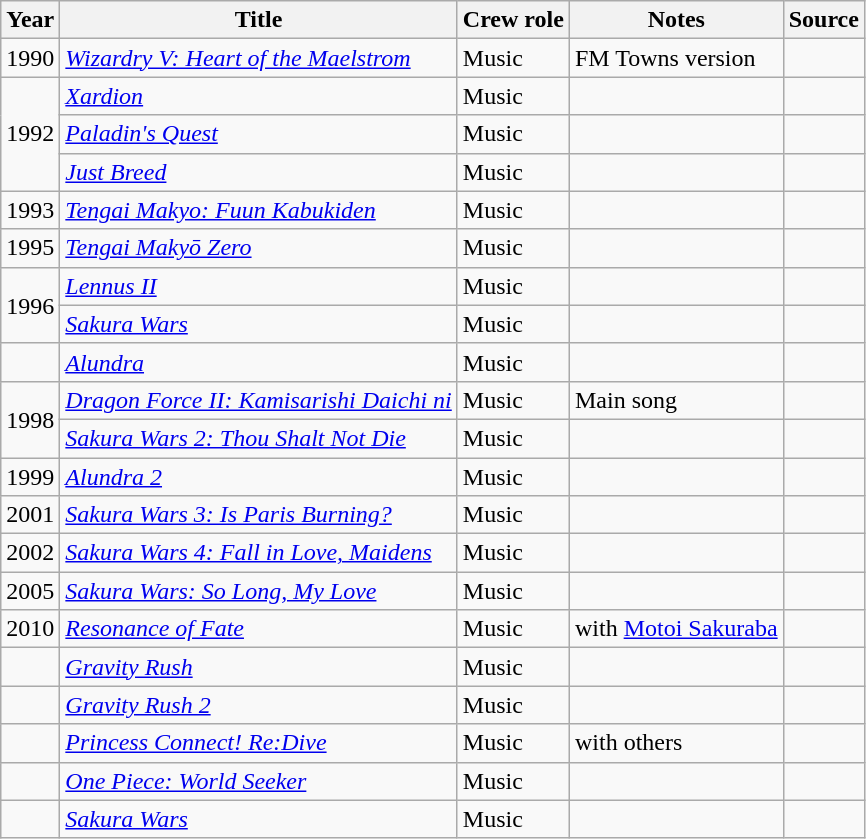<table class="wikitable sortable plainrowheaders">
<tr>
<th>Year</th>
<th>Title</th>
<th>Crew role </th>
<th class="unsortable">Notes</th>
<th class="unsortable">Source</th>
</tr>
<tr>
<td>1990</td>
<td><em><a href='#'>Wizardry V: Heart of the Maelstrom</a></em></td>
<td>Music</td>
<td>FM Towns version</td>
<td></td>
</tr>
<tr>
<td rowspan="3">1992</td>
<td><em><a href='#'>Xardion</a></em></td>
<td>Music</td>
<td></td>
<td></td>
</tr>
<tr>
<td><em><a href='#'>Paladin's Quest</a></em></td>
<td>Music</td>
<td></td>
<td></td>
</tr>
<tr>
<td><em><a href='#'>Just Breed</a></em></td>
<td>Music</td>
<td></td>
<td></td>
</tr>
<tr>
<td>1993</td>
<td><em><a href='#'>Tengai Makyo: Fuun Kabukiden</a></em></td>
<td>Music</td>
<td></td>
<td></td>
</tr>
<tr>
<td>1995</td>
<td><em><a href='#'>Tengai Makyō Zero</a></em></td>
<td>Music</td>
<td></td>
<td></td>
</tr>
<tr>
<td rowspan="2">1996</td>
<td><em><a href='#'>Lennus II</a></em></td>
<td>Music</td>
<td></td>
<td></td>
</tr>
<tr>
<td><em><a href='#'>Sakura Wars</a></em></td>
<td>Music</td>
<td></td>
<td></td>
</tr>
<tr>
<td></td>
<td><em><a href='#'>Alundra</a></em></td>
<td>Music</td>
<td></td>
<td></td>
</tr>
<tr>
<td rowspan="2">1998</td>
<td><em><a href='#'>Dragon Force II: Kamisarishi Daichi ni</a></em></td>
<td>Music</td>
<td>Main song</td>
<td></td>
</tr>
<tr>
<td><em><a href='#'>Sakura Wars 2: Thou Shalt Not Die</a></em></td>
<td>Music</td>
<td></td>
<td></td>
</tr>
<tr>
<td>1999</td>
<td><em><a href='#'>Alundra 2</a></em></td>
<td>Music</td>
<td></td>
<td></td>
</tr>
<tr>
<td>2001</td>
<td><em><a href='#'>Sakura Wars 3: Is Paris Burning?</a></em></td>
<td>Music</td>
<td></td>
<td></td>
</tr>
<tr>
<td>2002</td>
<td><em><a href='#'>Sakura Wars 4: Fall in Love, Maidens</a></em></td>
<td>Music</td>
<td></td>
<td></td>
</tr>
<tr>
<td>2005</td>
<td><em><a href='#'>Sakura Wars: So Long, My Love</a></em></td>
<td>Music</td>
<td></td>
<td></td>
</tr>
<tr>
<td>2010</td>
<td><em><a href='#'>Resonance of Fate</a></em></td>
<td>Music</td>
<td>with <a href='#'>Motoi Sakuraba</a></td>
<td></td>
</tr>
<tr>
<td></td>
<td><em><a href='#'>Gravity Rush</a></em></td>
<td>Music</td>
<td></td>
<td></td>
</tr>
<tr>
<td></td>
<td><em><a href='#'>Gravity Rush 2</a></em></td>
<td>Music</td>
<td></td>
<td></td>
</tr>
<tr>
<td></td>
<td><em><a href='#'>Princess Connect! Re:Dive</a></em></td>
<td>Music</td>
<td>with others</td>
<td></td>
</tr>
<tr>
<td></td>
<td><em><a href='#'>One Piece: World Seeker</a></em></td>
<td>Music</td>
<td></td>
<td></td>
</tr>
<tr>
<td></td>
<td><em><a href='#'>Sakura Wars</a></em></td>
<td>Music</td>
<td></td>
<td></td>
</tr>
</table>
